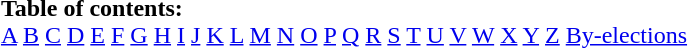<table border="0" id="toc" style="margin: 0 auto;" align=center>
<tr>
<td><strong>Table of contents:</strong><br><a href='#'>A</a> <a href='#'>B</a> <a href='#'>C</a> <a href='#'>D</a> <a href='#'>E</a> <a href='#'>F</a> <a href='#'>G</a> <a href='#'>H</a> <a href='#'>I</a> <a href='#'>J</a> <a href='#'>K</a> <a href='#'>L</a> <a href='#'>M</a> <a href='#'>N</a> <a href='#'>O</a> <a href='#'>P</a> <a href='#'>Q</a> <a href='#'>R</a> <a href='#'>S</a> <a href='#'>T</a> <a href='#'>U</a> <a href='#'>V</a> <a href='#'>W</a> <a href='#'>X</a> <a href='#'>Y</a> <a href='#'>Z</a> <a href='#'>By-elections</a></td>
</tr>
</table>
